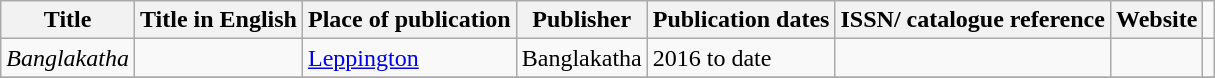<table class="wikitable sortable">
<tr>
<th>Title</th>
<th>Title in English</th>
<th>Place of publication</th>
<th>Publisher</th>
<th>Publication dates</th>
<th>ISSN/ catalogue reference</th>
<th>Website</th>
</tr>
<tr>
<td><em> Banglakatha</em></td>
<td></td>
<td><a href='#'>Leppington</a></td>
<td>Banglakatha</td>
<td>2016 to date</td>
<td></td>
<td></td>
<td></td>
</tr>
<tr>
</tr>
</table>
